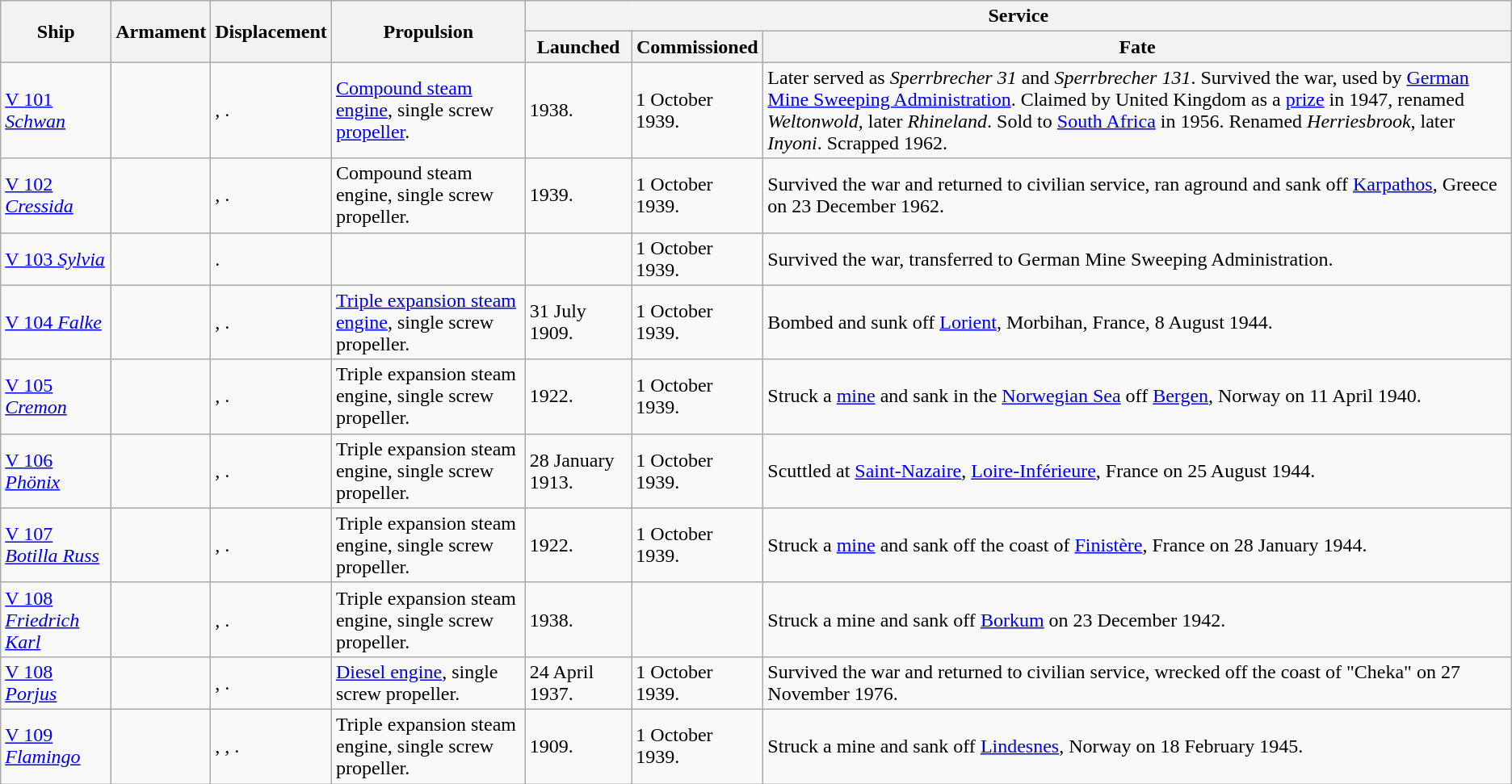<table class="wikitable">
<tr>
<th rowspan="2">Ship</th>
<th rowspan="2">Armament</th>
<th rowspan="2">Displacement</th>
<th rowspan="2">Propulsion</th>
<th colspan="3">Service</th>
</tr>
<tr>
<th>Launched</th>
<th>Commissioned</th>
<th>Fate</th>
</tr>
<tr>
<td><a href='#'>V 101 <em>Schwan</em></a></td>
<td></td>
<td>, .</td>
<td><a href='#'>Compound steam engine</a>, single screw <a href='#'>propeller</a>.</td>
<td>1938.</td>
<td>1 October 1939.</td>
<td>Later served as <em>Sperrbrecher 31</em> and <em>Sperrbrecher 131</em>. Survived the war, used by <a href='#'>German Mine Sweeping Administration</a>. Claimed by United Kingdom as a <a href='#'>prize</a> in 1947, renamed <em>Weltonwold</em>, later <em>Rhineland</em>. Sold to <a href='#'>South Africa</a> in 1956. Renamed <em>Herriesbrook</em>, later <em>Inyoni</em>. Scrapped 1962.</td>
</tr>
<tr>
<td><a href='#'>V 102 <em>Cressida</em></a></td>
<td></td>
<td>, .</td>
<td>Compound steam engine, single screw propeller.</td>
<td>1939.</td>
<td>1 October 1939.</td>
<td>Survived the war and returned to civilian service, ran aground and sank off <a href='#'>Karpathos</a>, Greece on 23 December 1962.</td>
</tr>
<tr>
<td><a href='#'>V 103 <em>Sylvia</em></a></td>
<td></td>
<td>.</td>
<td></td>
<td></td>
<td>1 October 1939.</td>
<td>Survived the war, transferred to German Mine Sweeping Administration.</td>
</tr>
<tr>
<td><a href='#'>V 104 <em>Falke</em></a></td>
<td></td>
<td>, .</td>
<td><a href='#'>Triple expansion steam engine</a>, single screw propeller.</td>
<td>31 July 1909.</td>
<td>1 October 1939.</td>
<td>Bombed and sunk off <a href='#'>Lorient</a>, Morbihan, France, 8 August 1944.</td>
</tr>
<tr>
<td><a href='#'>V 105 <em>Cremon</em></a></td>
<td></td>
<td>, .</td>
<td>Triple expansion steam engine, single screw propeller.</td>
<td>1922.</td>
<td>1 October 1939.</td>
<td>Struck a <a href='#'>mine</a> and sank in the <a href='#'>Norwegian Sea</a> off <a href='#'>Bergen</a>, Norway on 11 April 1940.</td>
</tr>
<tr>
<td><a href='#'>V 106 <em>Phönix</em></a></td>
<td></td>
<td>, .</td>
<td>Triple expansion steam engine, single screw propeller.</td>
<td>28 January 1913.</td>
<td>1 October 1939.</td>
<td>Scuttled at <a href='#'>Saint-Nazaire</a>, <a href='#'>Loire-Inférieure</a>, France on 25 August 1944.</td>
</tr>
<tr>
<td><a href='#'>V 107 <em>Botilla Russ</em></a></td>
<td></td>
<td>, .</td>
<td>Triple expansion steam engine, single screw propeller.</td>
<td>1922.</td>
<td>1 October 1939.</td>
<td>Struck a <a href='#'>mine</a> and sank off the coast of <a href='#'>Finistère</a>, France on 28 January 1944.</td>
</tr>
<tr>
<td><a href='#'>V 108 <em>Friedrich Karl</em></a></td>
<td></td>
<td>, .</td>
<td>Triple expansion steam engine, single screw propeller.</td>
<td>1938.</td>
<td></td>
<td>Struck a mine and sank off <a href='#'>Borkum</a> on 23 December 1942.</td>
</tr>
<tr>
<td><a href='#'>V 108 <em>Porjus</em></a></td>
<td></td>
<td>, .</td>
<td><a href='#'>Diesel engine</a>, single screw propeller.</td>
<td>24 April 1937.</td>
<td>1 October 1939.</td>
<td>Survived the war and returned to civilian service, wrecked off the coast of "Cheka" on 27 November 1976.</td>
</tr>
<tr>
<td><a href='#'>V 109 <em>Flamingo</em></a></td>
<td></td>
<td>, , .</td>
<td>Triple expansion steam engine, single screw propeller.</td>
<td>1909.</td>
<td>1 October 1939.</td>
<td>Struck a mine and sank off <a href='#'>Lindesnes</a>, Norway on 18 February 1945.</td>
</tr>
</table>
